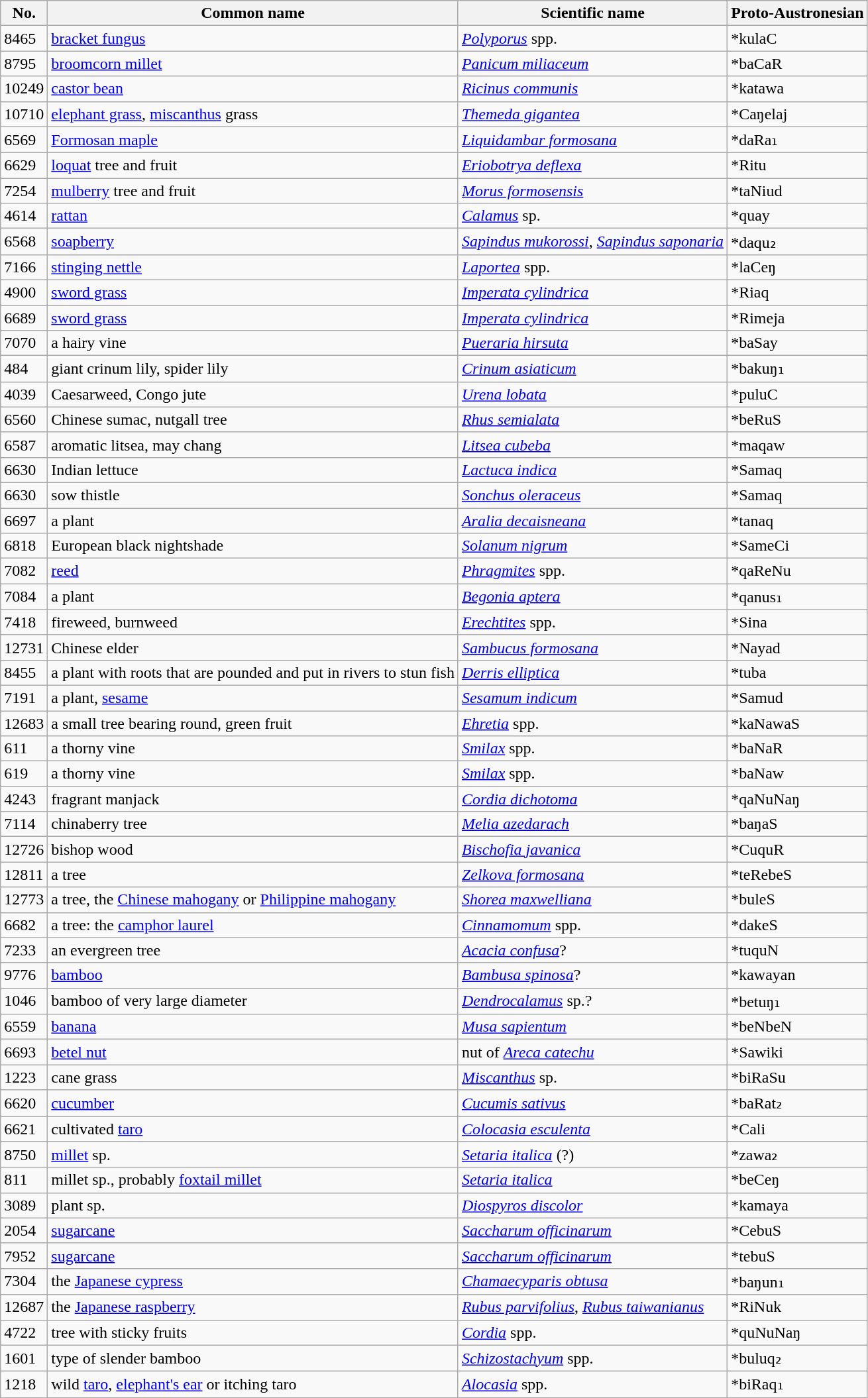<table class="wikitable sortable">
<tr>
<th>No.</th>
<th>Common name</th>
<th>Scientific name</th>
<th>Proto-Austronesian</th>
</tr>
<tr>
<td>8465</td>
<td><a href='#'>bracket fungus</a></td>
<td><em><a href='#'>Polyporus</a></em> spp.</td>
<td>*kulaC</td>
</tr>
<tr>
<td>8795</td>
<td><a href='#'>broomcorn millet</a></td>
<td><em><a href='#'>Panicum miliaceum</a></em></td>
<td>*baCaR</td>
</tr>
<tr>
<td>10249</td>
<td><a href='#'>castor bean</a></td>
<td><em><a href='#'>Ricinus communis</a></em></td>
<td>*katawa</td>
</tr>
<tr>
<td>10710</td>
<td><a href='#'>elephant grass</a>, <a href='#'>miscanthus</a> grass</td>
<td><em><a href='#'>Themeda gigantea</a></em></td>
<td>*Caŋelaj</td>
</tr>
<tr>
<td>6569</td>
<td><a href='#'>Formosan maple</a></td>
<td><em><a href='#'>Liquidambar formosana</a></em></td>
<td>*daRa₁</td>
</tr>
<tr>
<td>6629</td>
<td><a href='#'>loquat</a> tree and fruit</td>
<td><em><a href='#'>Eriobotrya deflexa</a></em></td>
<td>*Ritu</td>
</tr>
<tr>
<td>7254</td>
<td><a href='#'>mulberry</a> tree and fruit</td>
<td><em><a href='#'>Morus formosensis</a></em></td>
<td>*taNiud</td>
</tr>
<tr>
<td>4614</td>
<td><a href='#'>rattan</a></td>
<td><em><a href='#'>Calamus</a></em> sp.</td>
<td>*quay</td>
</tr>
<tr>
<td>6568</td>
<td><a href='#'>soapberry</a></td>
<td><em><a href='#'>Sapindus mukorossi</a></em>, <em><a href='#'>Sapindus saponaria</a></em></td>
<td>*daqu₂</td>
</tr>
<tr>
<td>7166</td>
<td><a href='#'>stinging nettle</a></td>
<td><em><a href='#'>Laportea</a></em> spp.</td>
<td>*laCeŋ</td>
</tr>
<tr>
<td>4900</td>
<td><a href='#'>sword grass</a></td>
<td><em><a href='#'>Imperata cylindrica</a></em></td>
<td>*Riaq</td>
</tr>
<tr>
<td>6689</td>
<td><a href='#'>sword grass</a></td>
<td><em><a href='#'>Imperata cylindrica</a></em></td>
<td>*Rimeja</td>
</tr>
<tr>
<td>7070</td>
<td>a hairy vine</td>
<td><em><a href='#'>Pueraria hirsuta</a></em></td>
<td>*baSay</td>
</tr>
<tr>
<td>484</td>
<td>giant crinum lily, spider lily</td>
<td><em><a href='#'>Crinum asiaticum</a></em></td>
<td>*bakuŋ₁</td>
</tr>
<tr>
<td>4039</td>
<td>Caesarweed, Congo jute</td>
<td><em><a href='#'>Urena lobata</a></em></td>
<td>*puluC</td>
</tr>
<tr>
<td>6560</td>
<td>Chinese sumac, nutgall tree</td>
<td><em><a href='#'>Rhus semialata</a></em></td>
<td>*beRuS</td>
</tr>
<tr>
<td>6587</td>
<td>aromatic litsea, may chang</td>
<td><em><a href='#'>Litsea cubeba</a></em></td>
<td>*maqaw</td>
</tr>
<tr>
<td>6630</td>
<td>Indian lettuce</td>
<td><em><a href='#'>Lactuca indica</a></em></td>
<td>*Samaq</td>
</tr>
<tr>
<td>6630</td>
<td>sow thistle</td>
<td><em><a href='#'>Sonchus oleraceus</a></em></td>
<td>*Samaq</td>
</tr>
<tr>
<td>6697</td>
<td>a plant</td>
<td><em><a href='#'>Aralia decaisneana</a></em></td>
<td>*tanaq</td>
</tr>
<tr>
<td>6818</td>
<td>European black nightshade</td>
<td><em><a href='#'>Solanum nigrum</a></em></td>
<td>*SameCi</td>
</tr>
<tr>
<td>7082</td>
<td><a href='#'>reed</a></td>
<td><em><a href='#'>Phragmites</a></em> spp.</td>
<td>*qaReNu</td>
</tr>
<tr>
<td>7084</td>
<td>a plant</td>
<td><em><a href='#'>Begonia aptera</a></em></td>
<td>*qanus₁</td>
</tr>
<tr>
<td>7418</td>
<td>fireweed, burnweed</td>
<td><em><a href='#'>Erechtites</a></em> spp.</td>
<td>*Sina</td>
</tr>
<tr>
<td>12731</td>
<td>Chinese elder</td>
<td><em><a href='#'>Sambucus formosana</a></em></td>
<td>*Nayad</td>
</tr>
<tr>
<td>8455</td>
<td>a plant with roots that are pounded and put in rivers to stun fish</td>
<td><em><a href='#'>Derris elliptica</a></em></td>
<td>*tuba</td>
</tr>
<tr>
<td>7191</td>
<td>a plant, <a href='#'>sesame</a></td>
<td><em><a href='#'>Sesamum indicum</a></em></td>
<td>*Samud</td>
</tr>
<tr>
<td>12683</td>
<td>a small tree bearing round, green fruit</td>
<td><em><a href='#'>Ehretia</a></em> spp.</td>
<td>*kaNawaS</td>
</tr>
<tr>
<td>611</td>
<td>a thorny vine</td>
<td><em><a href='#'>Smilax</a></em> spp.</td>
<td>*baNaR</td>
</tr>
<tr>
<td>619</td>
<td>a thorny vine</td>
<td><em><a href='#'>Smilax</a></em> spp.</td>
<td>*baNaw</td>
</tr>
<tr>
<td>4243</td>
<td>fragrant manjack</td>
<td><em><a href='#'>Cordia dichotoma</a></em></td>
<td>*qaNuNaŋ</td>
</tr>
<tr>
<td>7114</td>
<td>chinaberry tree</td>
<td><em><a href='#'>Melia azedarach</a></em></td>
<td>*baŋaS</td>
</tr>
<tr>
<td>12726</td>
<td>bishop wood</td>
<td><em><a href='#'>Bischofia javanica</a></em></td>
<td>*CuquR</td>
</tr>
<tr>
<td>12811</td>
<td>a tree</td>
<td><em><a href='#'>Zelkova formosana</a></em></td>
<td>*teRebeS</td>
</tr>
<tr>
<td>12773</td>
<td>a tree, the <a href='#'>Chinese mahogany</a> or <a href='#'>Philippine mahogany</a></td>
<td><em><a href='#'>Shorea maxwelliana</a></em></td>
<td>*buleS</td>
</tr>
<tr>
<td>6682</td>
<td>a tree: the <a href='#'>camphor laurel</a></td>
<td><em><a href='#'>Cinnamomum</a></em> spp.</td>
<td>*dakeS</td>
</tr>
<tr>
<td>7233</td>
<td>an evergreen tree</td>
<td><em><a href='#'>Acacia confusa</a></em>?</td>
<td>*tuquN</td>
</tr>
<tr>
<td>9776</td>
<td><a href='#'>bamboo</a></td>
<td><em><a href='#'>Bambusa spinosa</a></em>?</td>
<td>*kawayan</td>
</tr>
<tr>
<td>1046</td>
<td>bamboo of very large diameter</td>
<td><em><a href='#'>Dendrocalamus</a></em> sp.?</td>
<td>*betuŋ₁</td>
</tr>
<tr>
<td>6559</td>
<td><a href='#'>banana</a></td>
<td><em><a href='#'>Musa sapientum</a></em></td>
<td>*beNbeN</td>
</tr>
<tr>
<td>6693</td>
<td><a href='#'>betel nut</a></td>
<td>nut of <em><a href='#'>Areca catechu</a></em></td>
<td>*Sawiki</td>
</tr>
<tr>
<td>1223</td>
<td>cane grass</td>
<td><em><a href='#'>Miscanthus</a></em> sp.</td>
<td>*biRaSu</td>
</tr>
<tr>
<td>6620</td>
<td><a href='#'>cucumber</a></td>
<td><em><a href='#'>Cucumis sativus</a></em></td>
<td>*baRat₂</td>
</tr>
<tr>
<td>6621</td>
<td>cultivated <a href='#'>taro</a></td>
<td><em><a href='#'>Colocasia esculenta</a></em></td>
<td>*Cali</td>
</tr>
<tr>
<td>8750</td>
<td><a href='#'>millet</a> sp.</td>
<td><em><a href='#'>Setaria italica</a></em> (?)</td>
<td>*zawa₂</td>
</tr>
<tr>
<td>811</td>
<td>millet sp., probably <a href='#'>foxtail millet</a></td>
<td><em><a href='#'>Setaria italica</a></em></td>
<td>*beCeŋ</td>
</tr>
<tr>
<td>3089</td>
<td>plant sp.</td>
<td><em><a href='#'>Diospyros discolor</a></em></td>
<td>*kamaya</td>
</tr>
<tr>
<td>2054</td>
<td><a href='#'>sugarcane</a></td>
<td><em><a href='#'>Saccharum officinarum</a></em></td>
<td>*CebuS</td>
</tr>
<tr>
<td>7952</td>
<td><a href='#'>sugarcane</a></td>
<td><em><a href='#'>Saccharum officinarum</a></em></td>
<td>*tebuS</td>
</tr>
<tr>
<td>7304</td>
<td>the <a href='#'>Japanese cypress</a></td>
<td><em><a href='#'>Chamaecyparis obtusa</a></em></td>
<td>*baŋun₁</td>
</tr>
<tr>
<td>12687</td>
<td>the <a href='#'>Japanese raspberry</a></td>
<td><em><a href='#'>Rubus parvifolius</a></em>, <em><a href='#'>Rubus taiwanianus</a></em></td>
<td>*RiNuk</td>
</tr>
<tr>
<td>4722</td>
<td>tree with sticky fruits</td>
<td><em><a href='#'>Cordia</a></em> spp.</td>
<td>*quNuNaŋ</td>
</tr>
<tr>
<td>1601</td>
<td>type of slender bamboo</td>
<td><em><a href='#'>Schizostachyum</a></em> spp.</td>
<td>*buluq₂</td>
</tr>
<tr>
<td>1218</td>
<td>wild <a href='#'>taro</a>, <a href='#'>elephant's ear</a> or itching taro</td>
<td><em><a href='#'>Alocasia</a></em> spp.</td>
<td>*biRaq₁</td>
</tr>
</table>
